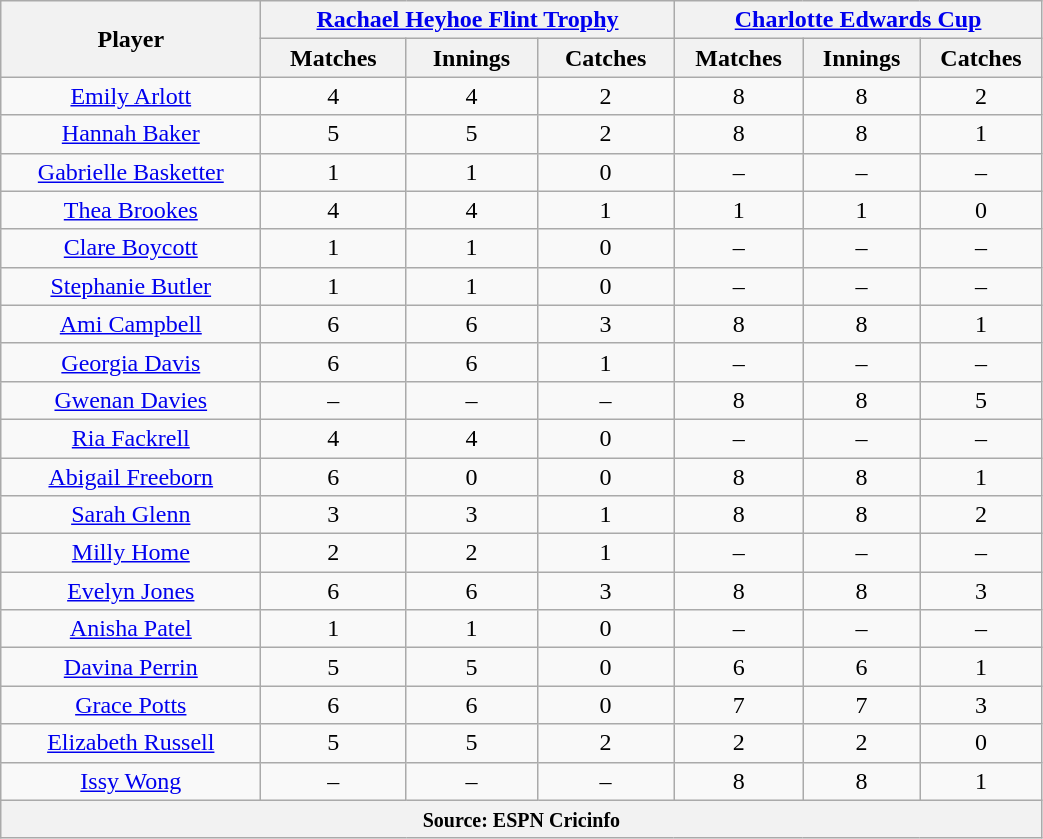<table class="wikitable" style="text-align:center; width:55%;">
<tr>
<th rowspan=2>Player</th>
<th colspan=3><a href='#'>Rachael Heyhoe Flint Trophy</a></th>
<th colspan=3><a href='#'>Charlotte Edwards Cup</a></th>
</tr>
<tr>
<th>Matches</th>
<th>Innings</th>
<th>Catches</th>
<th>Matches</th>
<th>Innings</th>
<th>Catches</th>
</tr>
<tr>
<td><a href='#'>Emily Arlott</a></td>
<td>4</td>
<td>4</td>
<td>2</td>
<td>8</td>
<td>8</td>
<td>2</td>
</tr>
<tr>
<td><a href='#'>Hannah Baker</a></td>
<td>5</td>
<td>5</td>
<td>2</td>
<td>8</td>
<td>8</td>
<td>1</td>
</tr>
<tr>
<td><a href='#'>Gabrielle Basketter</a></td>
<td>1</td>
<td>1</td>
<td>0</td>
<td>–</td>
<td>–</td>
<td>–</td>
</tr>
<tr>
<td><a href='#'>Thea Brookes</a></td>
<td>4</td>
<td>4</td>
<td>1</td>
<td>1</td>
<td>1</td>
<td>0</td>
</tr>
<tr>
<td><a href='#'>Clare Boycott</a></td>
<td>1</td>
<td>1</td>
<td>0</td>
<td>–</td>
<td>–</td>
<td>–</td>
</tr>
<tr>
<td><a href='#'>Stephanie Butler</a></td>
<td>1</td>
<td>1</td>
<td>0</td>
<td>–</td>
<td>–</td>
<td>–</td>
</tr>
<tr>
<td><a href='#'>Ami Campbell</a></td>
<td>6</td>
<td>6</td>
<td>3</td>
<td>8</td>
<td>8</td>
<td>1</td>
</tr>
<tr>
<td><a href='#'>Georgia Davis</a></td>
<td>6</td>
<td>6</td>
<td>1</td>
<td>–</td>
<td>–</td>
<td>–</td>
</tr>
<tr>
<td><a href='#'>Gwenan Davies</a></td>
<td>–</td>
<td>–</td>
<td>–</td>
<td>8</td>
<td>8</td>
<td>5</td>
</tr>
<tr>
<td><a href='#'>Ria Fackrell</a></td>
<td>4</td>
<td>4</td>
<td>0</td>
<td>–</td>
<td>–</td>
<td>–</td>
</tr>
<tr>
<td><a href='#'>Abigail Freeborn</a></td>
<td>6</td>
<td>0</td>
<td>0</td>
<td>8</td>
<td>8</td>
<td>1</td>
</tr>
<tr>
<td><a href='#'>Sarah Glenn</a></td>
<td>3</td>
<td>3</td>
<td>1</td>
<td>8</td>
<td>8</td>
<td>2</td>
</tr>
<tr>
<td><a href='#'>Milly Home</a></td>
<td>2</td>
<td>2</td>
<td>1</td>
<td>–</td>
<td>–</td>
<td>–</td>
</tr>
<tr>
<td><a href='#'>Evelyn Jones</a></td>
<td>6</td>
<td>6</td>
<td>3</td>
<td>8</td>
<td>8</td>
<td>3</td>
</tr>
<tr>
<td><a href='#'>Anisha Patel</a></td>
<td>1</td>
<td>1</td>
<td>0</td>
<td>–</td>
<td>–</td>
<td>–</td>
</tr>
<tr>
<td><a href='#'>Davina Perrin</a></td>
<td>5</td>
<td>5</td>
<td>0</td>
<td>6</td>
<td>6</td>
<td>1</td>
</tr>
<tr>
<td><a href='#'>Grace Potts</a></td>
<td>6</td>
<td>6</td>
<td>0</td>
<td>7</td>
<td>7</td>
<td>3</td>
</tr>
<tr>
<td><a href='#'>Elizabeth Russell</a></td>
<td>5</td>
<td>5</td>
<td>2</td>
<td>2</td>
<td>2</td>
<td>0</td>
</tr>
<tr>
<td><a href='#'>Issy Wong</a></td>
<td>–</td>
<td>–</td>
<td>–</td>
<td>8</td>
<td>8</td>
<td>1</td>
</tr>
<tr>
<th colspan="7"><small>Source: ESPN Cricinfo</small></th>
</tr>
</table>
